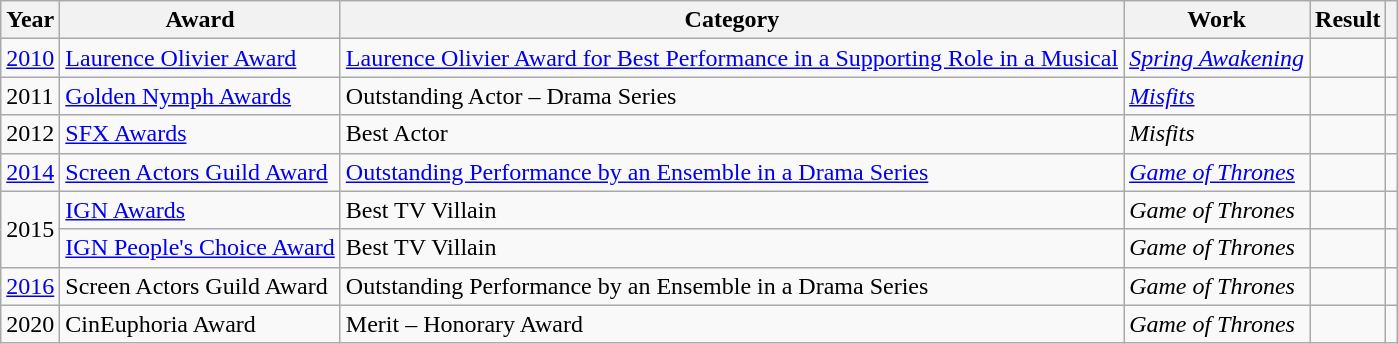<table class="wikitable sortable">
<tr>
<th>Year</th>
<th>Award</th>
<th>Category</th>
<th>Work</th>
<th>Result</th>
<th class="unsortable"></th>
</tr>
<tr>
<td><a href='#'>2010</a></td>
<td><a href='#'>Laurence Olivier Award</a></td>
<td><a href='#'>Laurence Olivier Award for Best Performance in a Supporting Role in a Musical</a></td>
<td><em><a href='#'>Spring Awakening</a></em></td>
<td></td>
<td></td>
</tr>
<tr>
<td>2011</td>
<td><a href='#'>Golden Nymph Awards</a></td>
<td>Outstanding Actor – Drama Series</td>
<td><em><a href='#'>Misfits</a></em></td>
<td></td>
<td></td>
</tr>
<tr>
<td>2012</td>
<td><a href='#'>SFX Awards</a></td>
<td>Best Actor</td>
<td><em>Misfits</em></td>
<td></td>
<td></td>
</tr>
<tr>
<td><a href='#'>2014</a></td>
<td><a href='#'>Screen Actors Guild Award</a></td>
<td><a href='#'>Outstanding Performance by an Ensemble in a Drama Series</a></td>
<td><em><a href='#'>Game of Thrones</a></em></td>
<td></td>
<td></td>
</tr>
<tr>
<td rowspan = '2'>2015</td>
<td><a href='#'>IGN Awards</a></td>
<td>Best TV Villain</td>
<td><em>Game of Thrones</em></td>
<td></td>
<td></td>
</tr>
<tr>
<td><a href='#'>IGN People's Choice Award</a></td>
<td>Best TV Villain</td>
<td><em>Game of Thrones</em></td>
<td></td>
<td></td>
</tr>
<tr>
<td><a href='#'>2016</a></td>
<td>Screen Actors Guild Award</td>
<td>Outstanding Performance by an Ensemble in a Drama Series</td>
<td><em>Game of Thrones</em></td>
<td></td>
<td></td>
</tr>
<tr>
<td>2020</td>
<td>CinEuphoria Award</td>
<td>Merit – Honorary Award</td>
<td><em>Game of Thrones</em></td>
<td></td>
<td></td>
</tr>
</table>
